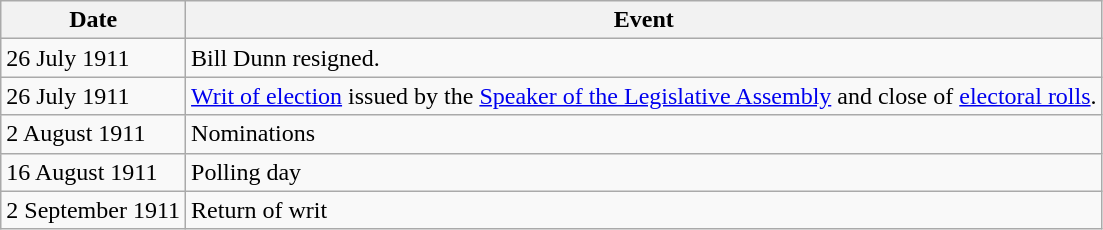<table class="wikitable">
<tr>
<th>Date</th>
<th>Event</th>
</tr>
<tr>
<td>26 July 1911</td>
<td>Bill Dunn resigned.</td>
</tr>
<tr>
<td>26 July 1911</td>
<td><a href='#'>Writ of election</a> issued by the <a href='#'>Speaker of the Legislative Assembly</a> and close of <a href='#'>electoral rolls</a>.</td>
</tr>
<tr>
<td>2 August 1911</td>
<td>Nominations</td>
</tr>
<tr>
<td>16 August 1911</td>
<td>Polling day</td>
</tr>
<tr>
<td>2 September 1911</td>
<td>Return of writ</td>
</tr>
</table>
